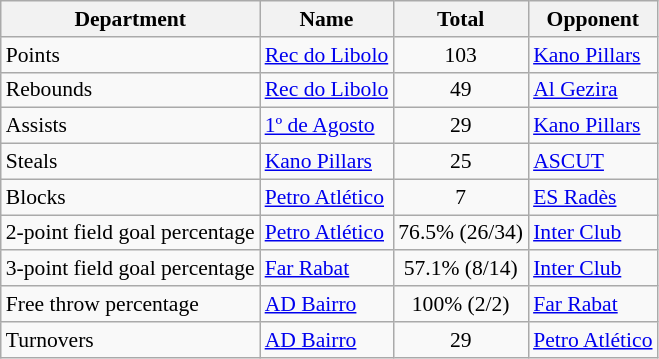<table class=wikitable style="font-size:90%;">
<tr>
<th>Department</th>
<th>Name</th>
<th>Total</th>
<th>Opponent</th>
</tr>
<tr>
<td>Points</td>
<td> <a href='#'>Rec do Libolo</a></td>
<td align=center>103</td>
<td> <a href='#'>Kano Pillars</a></td>
</tr>
<tr>
<td>Rebounds</td>
<td> <a href='#'>Rec do Libolo</a></td>
<td align=center>49</td>
<td> <a href='#'>Al Gezira</a></td>
</tr>
<tr>
<td>Assists</td>
<td> <a href='#'>1º de Agosto</a></td>
<td align=center>29</td>
<td> <a href='#'>Kano Pillars</a></td>
</tr>
<tr>
<td>Steals</td>
<td> <a href='#'>Kano Pillars</a></td>
<td align=center>25</td>
<td> <a href='#'>ASCUT</a></td>
</tr>
<tr>
<td>Blocks</td>
<td> <a href='#'>Petro Atlético</a></td>
<td align=center>7</td>
<td> <a href='#'>ES Radès</a></td>
</tr>
<tr>
<td>2-point field goal percentage</td>
<td> <a href='#'>Petro Atlético</a></td>
<td align=center>76.5% (26/34)</td>
<td> <a href='#'>Inter Club</a></td>
</tr>
<tr>
<td>3-point field goal percentage</td>
<td> <a href='#'>Far Rabat</a></td>
<td align=center>57.1% (8/14)</td>
<td> <a href='#'>Inter Club</a></td>
</tr>
<tr>
<td>Free throw percentage</td>
<td> <a href='#'>AD Bairro</a></td>
<td align=center>100% (2/2)</td>
<td> <a href='#'>Far Rabat</a></td>
</tr>
<tr>
<td>Turnovers</td>
<td> <a href='#'>AD Bairro</a></td>
<td align=center>29</td>
<td> <a href='#'>Petro Atlético</a></td>
</tr>
</table>
